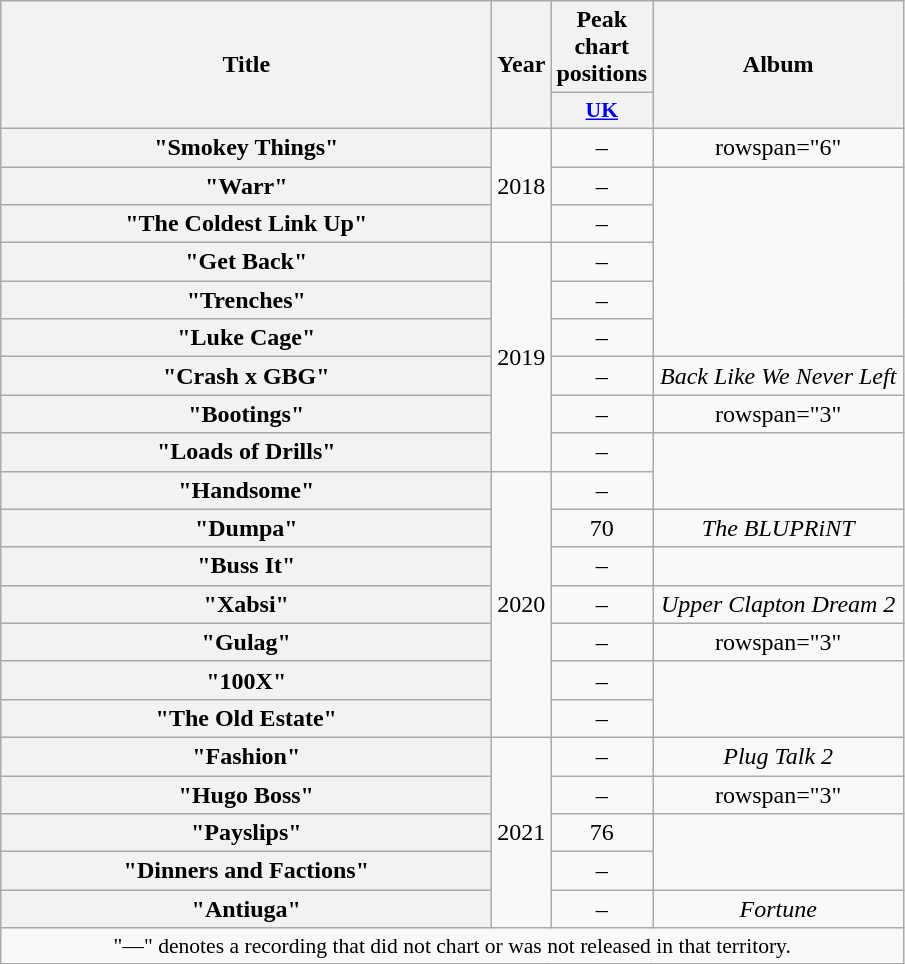<table class="wikitable plainrowheaders" style="text-align:center;">
<tr>
<th rowspan="2" scope="col" style="width:20em;">Title</th>
<th rowspan="2" scope="col" style="width:1em;">Year</th>
<th colspan="1" scope="col">Peak chart positions</th>
<th rowspan="2" scope="col" style="width:10em;">Album</th>
</tr>
<tr>
<th scope="col" style="width:3em;font-size:90%;"><a href='#'>UK</a><br></th>
</tr>
<tr>
<th scope="row">"Smokey Things"<br></th>
<td rowspan="3">2018</td>
<td>–</td>
<td>rowspan="6" </td>
</tr>
<tr>
<th scope="row">"Warr"<br></th>
<td>–</td>
</tr>
<tr>
<th scope="row">"The Coldest Link Up"<br></th>
<td>–</td>
</tr>
<tr>
<th scope="row">"Get Back"<br></th>
<td rowspan="6">2019</td>
<td>–</td>
</tr>
<tr>
<th scope="row">"Trenches"<br></th>
<td>–</td>
</tr>
<tr>
<th scope="row">"Luke Cage"<br></th>
<td>–</td>
</tr>
<tr>
<th scope="row">"Crash x GBG"<br></th>
<td>–</td>
<td><em>Back Like We Never Left</em></td>
</tr>
<tr>
<th scope="row">"Bootings"<br></th>
<td>–</td>
<td>rowspan="3" </td>
</tr>
<tr>
<th scope="row">"Loads of Drills"<br></th>
<td>–</td>
</tr>
<tr>
<th scope="row">"Handsome"<br></th>
<td rowspan="7">2020</td>
<td>–</td>
</tr>
<tr>
<th scope="row">"Dumpa"<br></th>
<td>70</td>
<td><em>The BLUPRiNT</em></td>
</tr>
<tr>
<th scope="row">"Buss It"<br></th>
<td>–</td>
<td></td>
</tr>
<tr>
<th scope="row">"Xabsi"<br></th>
<td>–</td>
<td><em>Upper Clapton Dream 2</em></td>
</tr>
<tr>
<th scope="row">"Gulag"<br></th>
<td>–</td>
<td>rowspan="3" </td>
</tr>
<tr>
<th scope="row">"100X"<br></th>
<td>–</td>
</tr>
<tr>
<th scope="row">"The Old Estate"<br></th>
<td>–</td>
</tr>
<tr>
<th scope="row">"Fashion"<br></th>
<td rowspan="5">2021</td>
<td>–</td>
<td><em>Plug Talk 2</em></td>
</tr>
<tr>
<th scope="row">"Hugo Boss"<br></th>
<td>–</td>
<td>rowspan="3" </td>
</tr>
<tr>
<th scope="row">"Payslips"<br></th>
<td>76</td>
</tr>
<tr>
<th scope="row">"Dinners and Factions"<br></th>
<td>–</td>
</tr>
<tr>
<th scope="row">"Antiuga"<br></th>
<td>–</td>
<td><em>Fortune</em></td>
</tr>
<tr>
<td colspan="8" style="font-size:90%">"—" denotes a recording that did not chart or was not released in that territory.</td>
</tr>
</table>
